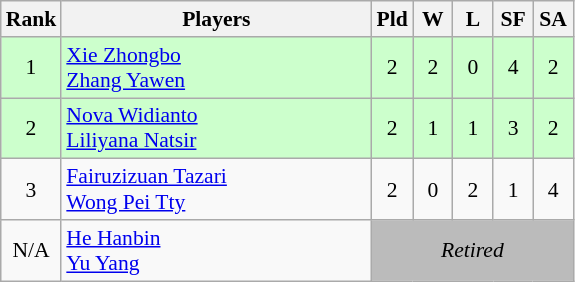<table class="wikitable" style="font-size:90%; text-align:center">
<tr>
<th width="20">Rank</th>
<th width="200">Players</th>
<th width="20">Pld</th>
<th width="20">W</th>
<th width="20">L</th>
<th width="20">SF</th>
<th width="20">SA</th>
</tr>
<tr bgcolor="#ccffcc">
<td>1</td>
<td align="left"> <a href='#'>Xie Zhongbo</a><br> <a href='#'>Zhang Yawen</a></td>
<td>2</td>
<td>2</td>
<td>0</td>
<td>4</td>
<td>2</td>
</tr>
<tr bgcolor="#ccffcc">
<td>2</td>
<td align="left"> <a href='#'>Nova Widianto</a><br> <a href='#'>Liliyana Natsir</a></td>
<td>2</td>
<td>1</td>
<td>1</td>
<td>3</td>
<td>2</td>
</tr>
<tr>
<td>3</td>
<td align="left"> <a href='#'>Fairuzizuan Tazari</a><br> <a href='#'>Wong Pei Tty</a></td>
<td>2</td>
<td>0</td>
<td>2</td>
<td>1</td>
<td>4</td>
</tr>
<tr>
<td>N/A</td>
<td align="left"> <a href='#'>He Hanbin</a><br> <a href='#'>Yu Yang</a></td>
<td bgcolor="#bbbbbb"; colspan="5"><em>Retired</em></td>
</tr>
</table>
